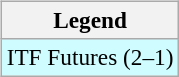<table>
<tr valign=top>
<td><br><table class=wikitable style=font-size:97%>
<tr>
<th>Legend</th>
</tr>
<tr style="background:#cffcff;">
<td>ITF Futures (2–1)</td>
</tr>
</table>
</td>
<td></td>
</tr>
</table>
